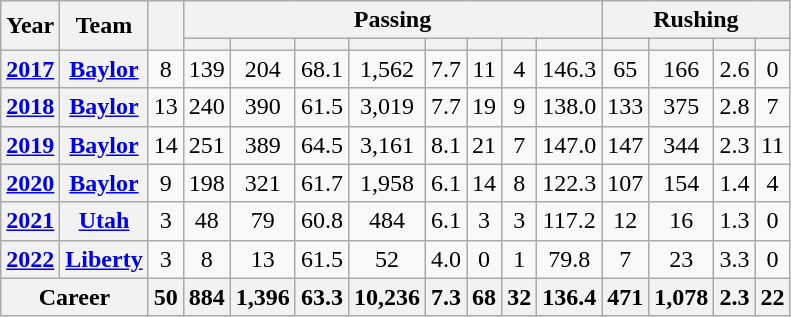<table class="wikitable" style="text-align:center;">
<tr>
<th rowspan="2">Year</th>
<th rowspan="2">Team</th>
<th rowspan="2"></th>
<th colspan="8">Passing</th>
<th colspan="4">Rushing</th>
</tr>
<tr>
<th></th>
<th></th>
<th></th>
<th></th>
<th></th>
<th></th>
<th></th>
<th></th>
<th></th>
<th></th>
<th></th>
<th></th>
</tr>
<tr>
<th><a href='#'>2017</a></th>
<th><a href='#'>Baylor</a></th>
<td>8</td>
<td>139</td>
<td>204</td>
<td>68.1</td>
<td>1,562</td>
<td>7.7</td>
<td>11</td>
<td>4</td>
<td>146.3</td>
<td>65</td>
<td>166</td>
<td>2.6</td>
<td>0</td>
</tr>
<tr>
<th><a href='#'>2018</a></th>
<th><a href='#'>Baylor</a></th>
<td>13</td>
<td>240</td>
<td>390</td>
<td>61.5</td>
<td>3,019</td>
<td>7.7</td>
<td>19</td>
<td>9</td>
<td>138.0</td>
<td>133</td>
<td>375</td>
<td>2.8</td>
<td>7</td>
</tr>
<tr>
<th><a href='#'>2019</a></th>
<th><a href='#'>Baylor</a></th>
<td>14</td>
<td>251</td>
<td>389</td>
<td>64.5</td>
<td>3,161</td>
<td>8.1</td>
<td>21</td>
<td>7</td>
<td>147.0</td>
<td>147</td>
<td>344</td>
<td>2.3</td>
<td>11</td>
</tr>
<tr>
<th><a href='#'>2020</a></th>
<th><a href='#'>Baylor</a></th>
<td>9</td>
<td>198</td>
<td>321</td>
<td>61.7</td>
<td>1,958</td>
<td>6.1</td>
<td>14</td>
<td>8</td>
<td>122.3</td>
<td>107</td>
<td>154</td>
<td>1.4</td>
<td>4</td>
</tr>
<tr>
<th><a href='#'>2021</a></th>
<th><a href='#'>Utah</a></th>
<td>3</td>
<td>48</td>
<td>79</td>
<td>60.8</td>
<td>484</td>
<td>6.1</td>
<td>3</td>
<td>3</td>
<td>117.2</td>
<td>12</td>
<td>16</td>
<td>1.3</td>
<td>0</td>
</tr>
<tr>
<th><a href='#'>2022</a></th>
<th><a href='#'>Liberty</a></th>
<td>3</td>
<td>8</td>
<td>13</td>
<td>61.5</td>
<td>52</td>
<td>4.0</td>
<td>0</td>
<td>1</td>
<td>79.8</td>
<td>7</td>
<td>23</td>
<td>3.3</td>
<td>0</td>
</tr>
<tr class="sortbottom" style="background:#eee;">
<th colspan="2"><strong>Career</strong></th>
<th>50</th>
<th>884</th>
<th>1,396</th>
<th>63.3</th>
<th>10,236</th>
<th>7.3</th>
<th>68</th>
<th>32</th>
<th>136.4</th>
<th>471</th>
<th>1,078</th>
<th>2.3</th>
<th>22</th>
</tr>
</table>
